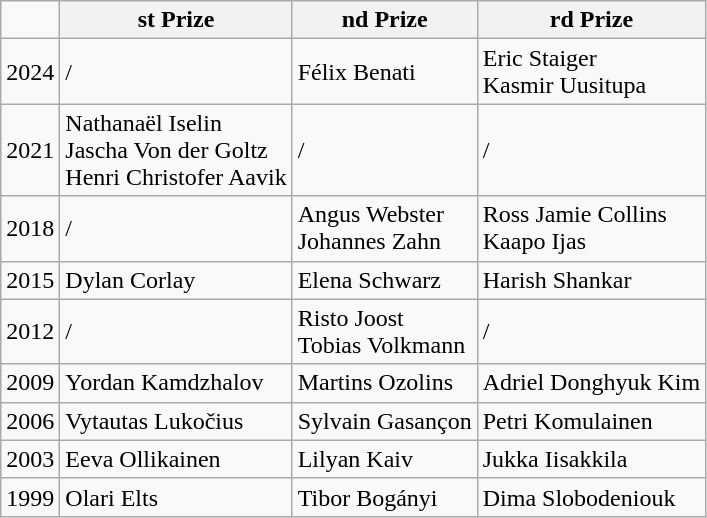<table class="wikitable" style="style="background-color:#ffec00;">
<tr>
<td></td>
<th>st Prize</th>
<th>nd Prize</th>
<th>rd Prize</th>
</tr>
<tr>
<td>2024</td>
<td><div>/</div></td>
<td>Félix Benati</td>
<td>Eric Staiger<br>Kasmir Uusitupa</td>
</tr>
<tr>
<td>2021</td>
<td>Nathanaël Iselin <br>Jascha Von der Goltz <br>Henri Christofer Aavik</td>
<td><div>/</div></td>
<td><div>/</div></td>
</tr>
<tr>
<td>2018</td>
<td><div>/</div></td>
<td>Angus Webster<br>Johannes Zahn</td>
<td>Ross Jamie Collins<br>Kaapo Ijas</td>
</tr>
<tr>
<td>2015</td>
<td>Dylan Corlay</td>
<td>Elena Schwarz</td>
<td>Harish Shankar</td>
</tr>
<tr>
<td>2012</td>
<td><div>/</div></td>
<td>Risto Joost<br>Tobias Volkmann</td>
<td><div>/</div></td>
</tr>
<tr>
<td>2009</td>
<td>Yordan Kamdzhalov</td>
<td>Martins Ozolins</td>
<td>Adriel Donghyuk Kim</td>
</tr>
<tr>
<td>2006</td>
<td>Vytautas Lukočius</td>
<td>Sylvain Gasançon</td>
<td>Petri Komulainen</td>
</tr>
<tr>
<td>2003</td>
<td>Eeva Ollikainen</td>
<td>Lilyan Kaiv</td>
<td>Jukka Iisakkila</td>
</tr>
<tr>
<td>1999</td>
<td>Olari Elts</td>
<td>Tibor Bogányi</td>
<td>Dima Slobodeniouk</td>
</tr>
</table>
